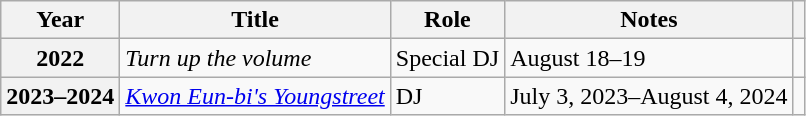<table class="wikitable plainrowheaders">
<tr>
<th scope="col">Year</th>
<th scope="col">Title</th>
<th scope="col">Role</th>
<th scope="col">Notes</th>
<th scope="col" class="unsortable"></th>
</tr>
<tr>
<th scope="row">2022</th>
<td><em>Turn up the volume</em></td>
<td>Special DJ</td>
<td>August 18–19</td>
<td style="text-align:center"></td>
</tr>
<tr>
<th scope="row">2023–2024</th>
<td><em><a href='#'>Kwon Eun-bi's Youngstreet</a></em></td>
<td>DJ</td>
<td>July 3, 2023–August 4, 2024</td>
<td style="text-align:center"></td>
</tr>
</table>
